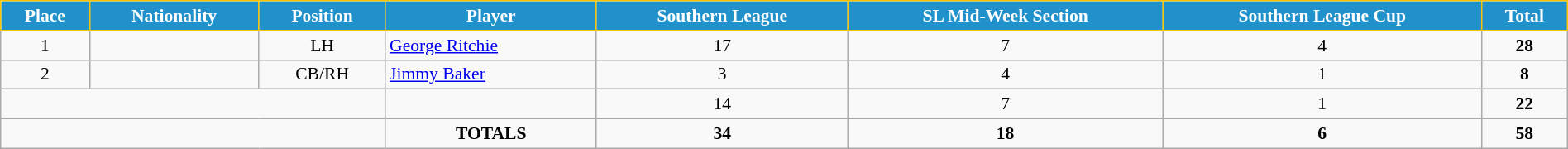<table class="wikitable" style="text-align:center; font-size:90%; width:100%;">
<tr>
<th style="background:#2191CC; color:white; border:1px solid #F7C408; text-align:center;">Place</th>
<th style="background:#2191CC; color:white; border:1px solid #F7C408; text-align:center;">Nationality</th>
<th style="background:#2191CC; color:white; border:1px solid #F7C408; text-align:center;">Position</th>
<th style="background:#2191CC; color:white; border:1px solid #F7C408; text-align:center;">Player</th>
<th style="background:#2191CC; color:white; border:1px solid #F7C408; text-align:center;">Southern League</th>
<th style="background:#2191CC; color:white; border:1px solid #F7C408; text-align:center;">SL Mid-Week Section</th>
<th style="background:#2191CC; color:white; border:1px solid #F7C408; text-align:center;">Southern League Cup</th>
<th style="background:#2191CC; color:white; border:1px solid #F7C408; text-align:center;">Total</th>
</tr>
<tr>
<td>1</td>
<td></td>
<td>LH</td>
<td align="left"><a href='#'>George Ritchie</a></td>
<td>17</td>
<td>7</td>
<td>4</td>
<td><strong>28</strong></td>
</tr>
<tr>
<td>2</td>
<td></td>
<td>CB/RH</td>
<td align="left"><a href='#'>Jimmy Baker</a></td>
<td>3</td>
<td>4</td>
<td>1</td>
<td><strong>8</strong></td>
</tr>
<tr>
<td colspan="3"></td>
<td></td>
<td>14</td>
<td>7</td>
<td>1</td>
<td><strong>22</strong></td>
</tr>
<tr>
<td colspan="3"></td>
<td><strong>TOTALS</strong></td>
<td><strong>34</strong></td>
<td><strong>18</strong></td>
<td><strong>6</strong></td>
<td><strong>58</strong></td>
</tr>
</table>
